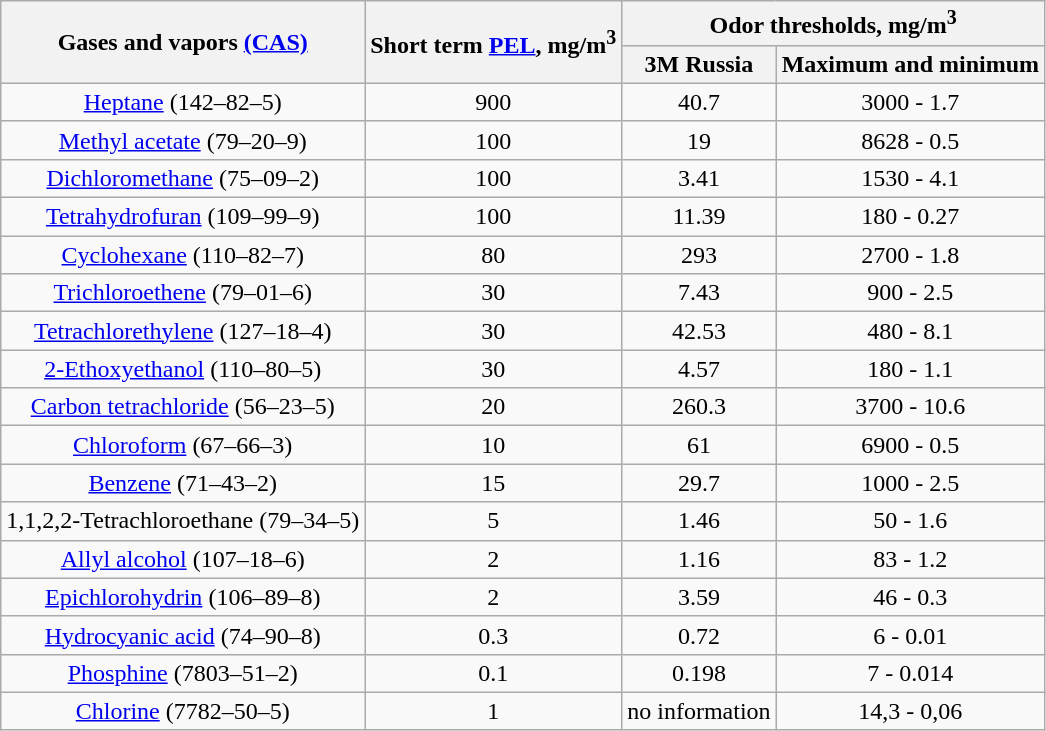<table class="wikitable" style="text-align:center">
<tr>
<th rowspan="2">Gases and vapors <a href='#'>(CAS)</a></th>
<th rowspan="2">Short term <a href='#'>PEL</a>, mg/m<sup>3</sup></th>
<th colspan="2">Odor thresholds, mg/m<sup>3</sup></th>
</tr>
<tr>
<th>3M Russia</th>
<th>Maximum and minimum</th>
</tr>
<tr>
<td><a href='#'>Heptane</a> (142–82–5)</td>
<td>900</td>
<td>40.7</td>
<td>3000 - 1.7</td>
</tr>
<tr>
<td><a href='#'>Methyl acetate</a> (79–20–9)</td>
<td>100</td>
<td>19</td>
<td>8628 - 0.5</td>
</tr>
<tr>
<td><a href='#'>Dichloromethane</a> (75–09–2)</td>
<td>100</td>
<td>3.41</td>
<td>1530 - 4.1</td>
</tr>
<tr>
<td><a href='#'>Tetrahydrofuran</a> (109–99–9)</td>
<td>100</td>
<td>11.39</td>
<td>180 - 0.27</td>
</tr>
<tr>
<td><a href='#'>Cyclohexane</a> (110–82–7)</td>
<td>80</td>
<td>293</td>
<td>2700 - 1.8</td>
</tr>
<tr>
<td><a href='#'>Trichloroethene</a> (79–01–6)</td>
<td>30</td>
<td>7.43</td>
<td>900 - 2.5</td>
</tr>
<tr>
<td><a href='#'>Tetrachlorethylene</a> (127–18–4)</td>
<td>30</td>
<td>42.53</td>
<td>480 - 8.1</td>
</tr>
<tr>
<td><a href='#'>2-Ethoxyethanol</a> (110–80–5)</td>
<td>30</td>
<td>4.57</td>
<td>180 - 1.1</td>
</tr>
<tr>
<td><a href='#'>Carbon tetrachloride</a> (56–23–5)</td>
<td>20</td>
<td>260.3</td>
<td>3700 - 10.6</td>
</tr>
<tr>
<td><a href='#'>Chloroform</a> (67–66–3)</td>
<td>10</td>
<td>61</td>
<td>6900 - 0.5</td>
</tr>
<tr>
<td><a href='#'>Benzene</a> (71–43–2)</td>
<td>15</td>
<td>29.7</td>
<td>1000 - 2.5</td>
</tr>
<tr>
<td>1,1,2,2-Tetrachloroethane (79–34–5)</td>
<td>5</td>
<td>1.46</td>
<td>50 - 1.6</td>
</tr>
<tr>
<td><a href='#'>Allyl alcohol</a> (107–18–6)</td>
<td>2</td>
<td>1.16</td>
<td>83 - 1.2</td>
</tr>
<tr>
<td><a href='#'>Epichlorohydrin</a> (106–89–8)</td>
<td>2</td>
<td>3.59</td>
<td>46 - 0.3</td>
</tr>
<tr>
<td><a href='#'>Hydrocyanic acid</a> (74–90–8)</td>
<td>0.3</td>
<td>0.72</td>
<td>6 - 0.01</td>
</tr>
<tr>
<td><a href='#'>Phosphine</a> (7803–51–2)</td>
<td>0.1</td>
<td>0.198</td>
<td>7 - 0.014</td>
</tr>
<tr>
<td><a href='#'>Chlorine</a> (7782–50–5)</td>
<td>1</td>
<td>no information</td>
<td>14,3 - 0,06</td>
</tr>
</table>
